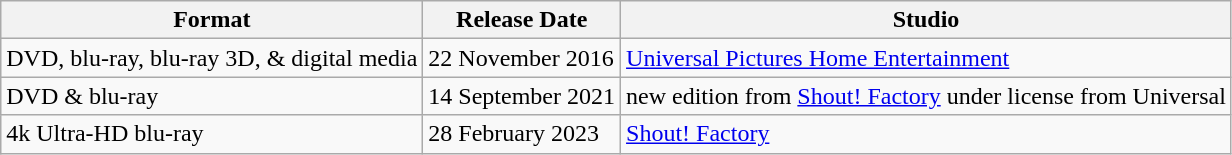<table class="wikitable">
<tr>
<th>Format</th>
<th>Release Date</th>
<th>Studio</th>
</tr>
<tr>
<td>DVD, blu-ray, blu-ray 3D, & digital media</td>
<td>22 November 2016</td>
<td><a href='#'>Universal Pictures Home Entertainment</a></td>
</tr>
<tr>
<td>DVD & blu-ray</td>
<td>14 September 2021</td>
<td>new edition from <a href='#'>Shout! Factory</a> under license from Universal</td>
</tr>
<tr>
<td>4k Ultra-HD blu-ray</td>
<td>28 February 2023</td>
<td><a href='#'>Shout! Factory</a></td>
</tr>
</table>
